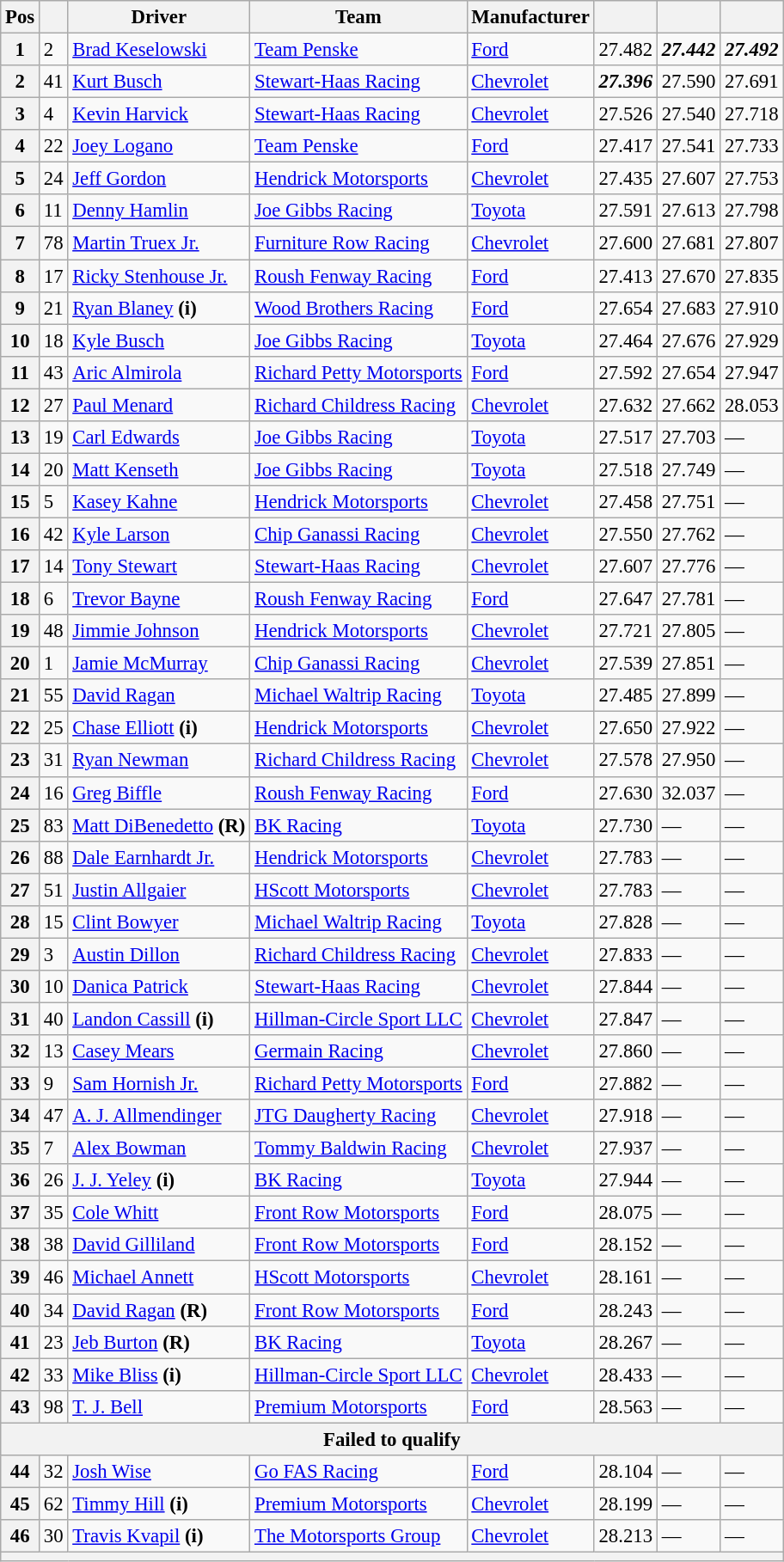<table class="wikitable" style="font-size:95%">
<tr>
<th>Pos</th>
<th></th>
<th>Driver</th>
<th>Team</th>
<th>Manufacturer</th>
<th></th>
<th></th>
<th></th>
</tr>
<tr>
<th>1</th>
<td>2</td>
<td><a href='#'>Brad Keselowski</a></td>
<td><a href='#'>Team Penske</a></td>
<td><a href='#'>Ford</a></td>
<td>27.482</td>
<td><strong><em>27.442</em></strong></td>
<td><strong><em>27.492</em></strong></td>
</tr>
<tr>
<th>2</th>
<td>41</td>
<td><a href='#'>Kurt Busch</a></td>
<td><a href='#'>Stewart-Haas Racing</a></td>
<td><a href='#'>Chevrolet</a></td>
<td><strong><em>27.396</em></strong></td>
<td>27.590</td>
<td>27.691</td>
</tr>
<tr>
<th>3</th>
<td>4</td>
<td><a href='#'>Kevin Harvick</a></td>
<td><a href='#'>Stewart-Haas Racing</a></td>
<td><a href='#'>Chevrolet</a></td>
<td>27.526</td>
<td>27.540</td>
<td>27.718</td>
</tr>
<tr>
<th>4</th>
<td>22</td>
<td><a href='#'>Joey Logano</a></td>
<td><a href='#'>Team Penske</a></td>
<td><a href='#'>Ford</a></td>
<td>27.417</td>
<td>27.541</td>
<td>27.733</td>
</tr>
<tr>
<th>5</th>
<td>24</td>
<td><a href='#'>Jeff Gordon</a></td>
<td><a href='#'>Hendrick Motorsports</a></td>
<td><a href='#'>Chevrolet</a></td>
<td>27.435</td>
<td>27.607</td>
<td>27.753</td>
</tr>
<tr>
<th>6</th>
<td>11</td>
<td><a href='#'>Denny Hamlin</a></td>
<td><a href='#'>Joe Gibbs Racing</a></td>
<td><a href='#'>Toyota</a></td>
<td>27.591</td>
<td>27.613</td>
<td>27.798</td>
</tr>
<tr>
<th>7</th>
<td>78</td>
<td><a href='#'>Martin Truex Jr.</a></td>
<td><a href='#'>Furniture Row Racing</a></td>
<td><a href='#'>Chevrolet</a></td>
<td>27.600</td>
<td>27.681</td>
<td>27.807</td>
</tr>
<tr>
<th>8</th>
<td>17</td>
<td><a href='#'>Ricky Stenhouse Jr.</a></td>
<td><a href='#'>Roush Fenway Racing</a></td>
<td><a href='#'>Ford</a></td>
<td>27.413</td>
<td>27.670</td>
<td>27.835</td>
</tr>
<tr>
<th>9</th>
<td>21</td>
<td><a href='#'>Ryan Blaney</a> <strong>(i)</strong></td>
<td><a href='#'>Wood Brothers Racing</a></td>
<td><a href='#'>Ford</a></td>
<td>27.654</td>
<td>27.683</td>
<td>27.910</td>
</tr>
<tr>
<th>10</th>
<td>18</td>
<td><a href='#'>Kyle Busch</a></td>
<td><a href='#'>Joe Gibbs Racing</a></td>
<td><a href='#'>Toyota</a></td>
<td>27.464</td>
<td>27.676</td>
<td>27.929</td>
</tr>
<tr>
<th>11</th>
<td>43</td>
<td><a href='#'>Aric Almirola</a></td>
<td><a href='#'>Richard Petty Motorsports</a></td>
<td><a href='#'>Ford</a></td>
<td>27.592</td>
<td>27.654</td>
<td>27.947</td>
</tr>
<tr>
<th>12</th>
<td>27</td>
<td><a href='#'>Paul Menard</a></td>
<td><a href='#'>Richard Childress Racing</a></td>
<td><a href='#'>Chevrolet</a></td>
<td>27.632</td>
<td>27.662</td>
<td>28.053</td>
</tr>
<tr>
<th>13</th>
<td>19</td>
<td><a href='#'>Carl Edwards</a></td>
<td><a href='#'>Joe Gibbs Racing</a></td>
<td><a href='#'>Toyota</a></td>
<td>27.517</td>
<td>27.703</td>
<td>—</td>
</tr>
<tr>
<th>14</th>
<td>20</td>
<td><a href='#'>Matt Kenseth</a></td>
<td><a href='#'>Joe Gibbs Racing</a></td>
<td><a href='#'>Toyota</a></td>
<td>27.518</td>
<td>27.749</td>
<td>—</td>
</tr>
<tr>
<th>15</th>
<td>5</td>
<td><a href='#'>Kasey Kahne</a></td>
<td><a href='#'>Hendrick Motorsports</a></td>
<td><a href='#'>Chevrolet</a></td>
<td>27.458</td>
<td>27.751</td>
<td>—</td>
</tr>
<tr>
<th>16</th>
<td>42</td>
<td><a href='#'>Kyle Larson</a></td>
<td><a href='#'>Chip Ganassi Racing</a></td>
<td><a href='#'>Chevrolet</a></td>
<td>27.550</td>
<td>27.762</td>
<td>—</td>
</tr>
<tr>
<th>17</th>
<td>14</td>
<td><a href='#'>Tony Stewart</a></td>
<td><a href='#'>Stewart-Haas Racing</a></td>
<td><a href='#'>Chevrolet</a></td>
<td>27.607</td>
<td>27.776</td>
<td>—</td>
</tr>
<tr>
<th>18</th>
<td>6</td>
<td><a href='#'>Trevor Bayne</a></td>
<td><a href='#'>Roush Fenway Racing</a></td>
<td><a href='#'>Ford</a></td>
<td>27.647</td>
<td>27.781</td>
<td>—</td>
</tr>
<tr>
<th>19</th>
<td>48</td>
<td><a href='#'>Jimmie Johnson</a></td>
<td><a href='#'>Hendrick Motorsports</a></td>
<td><a href='#'>Chevrolet</a></td>
<td>27.721</td>
<td>27.805</td>
<td>—</td>
</tr>
<tr>
<th>20</th>
<td>1</td>
<td><a href='#'>Jamie McMurray</a></td>
<td><a href='#'>Chip Ganassi Racing</a></td>
<td><a href='#'>Chevrolet</a></td>
<td>27.539</td>
<td>27.851</td>
<td>—</td>
</tr>
<tr>
<th>21</th>
<td>55</td>
<td><a href='#'>David Ragan</a></td>
<td><a href='#'>Michael Waltrip Racing</a></td>
<td><a href='#'>Toyota</a></td>
<td>27.485</td>
<td>27.899</td>
<td>—</td>
</tr>
<tr>
<th>22</th>
<td>25</td>
<td><a href='#'>Chase Elliott</a> <strong>(i)</strong></td>
<td><a href='#'>Hendrick Motorsports</a></td>
<td><a href='#'>Chevrolet</a></td>
<td>27.650</td>
<td>27.922</td>
<td>—</td>
</tr>
<tr>
<th>23</th>
<td>31</td>
<td><a href='#'>Ryan Newman</a></td>
<td><a href='#'>Richard Childress Racing</a></td>
<td><a href='#'>Chevrolet</a></td>
<td>27.578</td>
<td>27.950</td>
<td>—</td>
</tr>
<tr>
<th>24</th>
<td>16</td>
<td><a href='#'>Greg Biffle</a></td>
<td><a href='#'>Roush Fenway Racing</a></td>
<td><a href='#'>Ford</a></td>
<td>27.630</td>
<td>32.037</td>
<td>—</td>
</tr>
<tr>
<th>25</th>
<td>83</td>
<td><a href='#'>Matt DiBenedetto</a> <strong>(R)</strong></td>
<td><a href='#'>BK Racing</a></td>
<td><a href='#'>Toyota</a></td>
<td>27.730</td>
<td>—</td>
<td>—</td>
</tr>
<tr>
<th>26</th>
<td>88</td>
<td><a href='#'>Dale Earnhardt Jr.</a></td>
<td><a href='#'>Hendrick Motorsports</a></td>
<td><a href='#'>Chevrolet</a></td>
<td>27.783</td>
<td>—</td>
<td>—</td>
</tr>
<tr>
<th>27</th>
<td>51</td>
<td><a href='#'>Justin Allgaier</a></td>
<td><a href='#'>HScott Motorsports</a></td>
<td><a href='#'>Chevrolet</a></td>
<td>27.783</td>
<td>—</td>
<td>—</td>
</tr>
<tr>
<th>28</th>
<td>15</td>
<td><a href='#'>Clint Bowyer</a></td>
<td><a href='#'>Michael Waltrip Racing</a></td>
<td><a href='#'>Toyota</a></td>
<td>27.828</td>
<td>—</td>
<td>—</td>
</tr>
<tr>
<th>29</th>
<td>3</td>
<td><a href='#'>Austin Dillon</a></td>
<td><a href='#'>Richard Childress Racing</a></td>
<td><a href='#'>Chevrolet</a></td>
<td>27.833</td>
<td>—</td>
<td>—</td>
</tr>
<tr>
<th>30</th>
<td>10</td>
<td><a href='#'>Danica Patrick</a></td>
<td><a href='#'>Stewart-Haas Racing</a></td>
<td><a href='#'>Chevrolet</a></td>
<td>27.844</td>
<td>—</td>
<td>—</td>
</tr>
<tr>
<th>31</th>
<td>40</td>
<td><a href='#'>Landon Cassill</a> <strong>(i)</strong></td>
<td><a href='#'>Hillman-Circle Sport LLC</a></td>
<td><a href='#'>Chevrolet</a></td>
<td>27.847</td>
<td>—</td>
<td>—</td>
</tr>
<tr>
<th>32</th>
<td>13</td>
<td><a href='#'>Casey Mears</a></td>
<td><a href='#'>Germain Racing</a></td>
<td><a href='#'>Chevrolet</a></td>
<td>27.860</td>
<td>—</td>
<td>—</td>
</tr>
<tr>
<th>33</th>
<td>9</td>
<td><a href='#'>Sam Hornish Jr.</a></td>
<td><a href='#'>Richard Petty Motorsports</a></td>
<td><a href='#'>Ford</a></td>
<td>27.882</td>
<td>—</td>
<td>—</td>
</tr>
<tr>
<th>34</th>
<td>47</td>
<td><a href='#'>A. J. Allmendinger</a></td>
<td><a href='#'>JTG Daugherty Racing</a></td>
<td><a href='#'>Chevrolet</a></td>
<td>27.918</td>
<td>—</td>
<td>—</td>
</tr>
<tr>
<th>35</th>
<td>7</td>
<td><a href='#'>Alex Bowman</a></td>
<td><a href='#'>Tommy Baldwin Racing</a></td>
<td><a href='#'>Chevrolet</a></td>
<td>27.937</td>
<td>—</td>
<td>—</td>
</tr>
<tr>
<th>36</th>
<td>26</td>
<td><a href='#'>J. J. Yeley</a> <strong>(i)</strong></td>
<td><a href='#'>BK Racing</a></td>
<td><a href='#'>Toyota</a></td>
<td>27.944</td>
<td>—</td>
<td>—</td>
</tr>
<tr>
<th>37</th>
<td>35</td>
<td><a href='#'>Cole Whitt</a></td>
<td><a href='#'>Front Row Motorsports</a></td>
<td><a href='#'>Ford</a></td>
<td>28.075</td>
<td>—</td>
<td>—</td>
</tr>
<tr>
<th>38</th>
<td>38</td>
<td><a href='#'>David Gilliland</a></td>
<td><a href='#'>Front Row Motorsports</a></td>
<td><a href='#'>Ford</a></td>
<td>28.152</td>
<td>—</td>
<td>—</td>
</tr>
<tr>
<th>39</th>
<td>46</td>
<td><a href='#'>Michael Annett</a></td>
<td><a href='#'>HScott Motorsports</a></td>
<td><a href='#'>Chevrolet</a></td>
<td>28.161</td>
<td>—</td>
<td>—</td>
</tr>
<tr>
<th>40</th>
<td>34</td>
<td><a href='#'>David Ragan</a> <strong>(R)</strong></td>
<td><a href='#'>Front Row Motorsports</a></td>
<td><a href='#'>Ford</a></td>
<td>28.243</td>
<td>—</td>
<td>—</td>
</tr>
<tr>
<th>41</th>
<td>23</td>
<td><a href='#'>Jeb Burton</a> <strong>(R)</strong></td>
<td><a href='#'>BK Racing</a></td>
<td><a href='#'>Toyota</a></td>
<td>28.267</td>
<td>—</td>
<td>—</td>
</tr>
<tr>
<th>42</th>
<td>33</td>
<td><a href='#'>Mike Bliss</a> <strong>(i)</strong></td>
<td><a href='#'>Hillman-Circle Sport LLC</a></td>
<td><a href='#'>Chevrolet</a></td>
<td>28.433</td>
<td>—</td>
<td>—</td>
</tr>
<tr>
<th>43</th>
<td>98</td>
<td><a href='#'>T. J. Bell</a></td>
<td><a href='#'>Premium Motorsports</a></td>
<td><a href='#'>Ford</a></td>
<td>28.563</td>
<td>—</td>
<td>—</td>
</tr>
<tr>
<th colspan="8">Failed to qualify</th>
</tr>
<tr>
<th>44</th>
<td>32</td>
<td><a href='#'>Josh Wise</a></td>
<td><a href='#'>Go FAS Racing</a></td>
<td><a href='#'>Ford</a></td>
<td>28.104</td>
<td>—</td>
<td>—</td>
</tr>
<tr>
<th>45</th>
<td>62</td>
<td><a href='#'>Timmy Hill</a> <strong>(i)</strong></td>
<td><a href='#'>Premium Motorsports</a></td>
<td><a href='#'>Chevrolet</a></td>
<td>28.199</td>
<td>—</td>
<td>—</td>
</tr>
<tr>
<th>46</th>
<td>30</td>
<td><a href='#'>Travis Kvapil</a> <strong>(i)</strong></td>
<td><a href='#'>The Motorsports Group</a></td>
<td><a href='#'>Chevrolet</a></td>
<td>28.213</td>
<td>—</td>
<td>—</td>
</tr>
<tr>
<th colspan="8"></th>
</tr>
</table>
